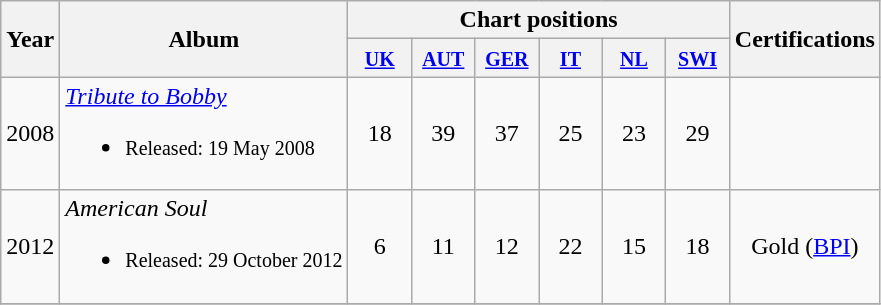<table class="wikitable">
<tr>
<th rowspan="2">Year</th>
<th rowspan="2">Album</th>
<th colspan="6">Chart positions</th>
<th rowspan="2">Certifications</th>
</tr>
<tr>
<th width="35" align="center"><small><a href='#'>UK</a></small><br></th>
<th width="35" align="center"><small><a href='#'>AUT</a></small><br></th>
<th width="35" align="center"><small><a href='#'>GER</a></small><br></th>
<th width="35" align="center"><small><a href='#'>IT</a></small><br></th>
<th width="35" align="center"><small><a href='#'>NL</a></small><br></th>
<th width="35" align="center"><small><a href='#'>SWI</a></small><br></th>
</tr>
<tr>
<td>2008</td>
<td><em><a href='#'>Tribute to Bobby</a></em><br><ul><li><small>Released: 19 May 2008 </small></li></ul></td>
<td align="center">18</td>
<td align="center">39</td>
<td align="center">37</td>
<td align="center">25</td>
<td align="center">23</td>
<td align="center">29</td>
<td align="center"></td>
</tr>
<tr>
<td>2012</td>
<td><em>American Soul</em><br><ul><li><small>Released: 29 October 2012 </small></li></ul></td>
<td align="center">6</td>
<td align="center">11</td>
<td align="center">12</td>
<td align="center">22</td>
<td align="center">15</td>
<td align="center">18</td>
<td align="center">Gold (<a href='#'>BPI</a>)</td>
</tr>
<tr>
</tr>
</table>
